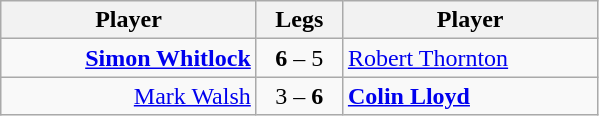<table class=wikitable style="text-align:center">
<tr>
<th width=163>Player</th>
<th width=50>Legs</th>
<th width=163>Player</th>
</tr>
<tr align=left>
<td align=right><strong><a href='#'>Simon Whitlock</a></strong> </td>
<td align=center><strong>6</strong> – 5</td>
<td> <a href='#'>Robert Thornton</a></td>
</tr>
<tr align=left>
<td align=right><a href='#'>Mark Walsh</a> </td>
<td align=center>3 – <strong>6</strong></td>
<td> <strong><a href='#'>Colin Lloyd</a></strong></td>
</tr>
</table>
